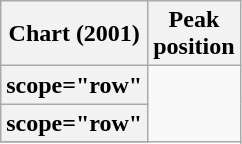<table class="wikitable sortable plainrowheaders" style="text-align:center;">
<tr>
<th scope="col">Chart (2001)</th>
<th scope="col">Peak<br>position</th>
</tr>
<tr>
<th>scope="row"</th>
</tr>
<tr>
<th>scope="row"</th>
</tr>
<tr>
</tr>
</table>
